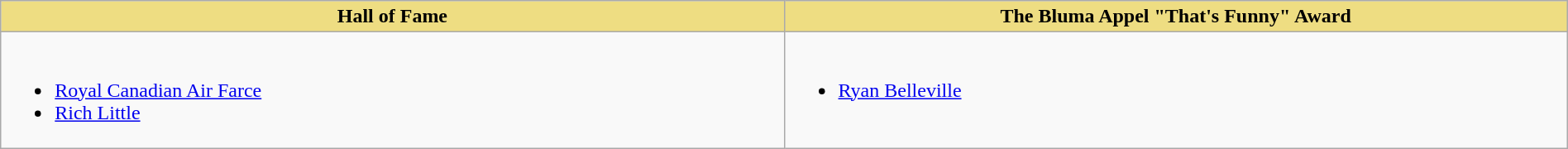<table class="wikitable" style="width:100%;">
<tr>
<th style="background:#EEDD82; width:50%">Hall of Fame</th>
<th style="background:#EEDD82; width:50%">The Bluma Appel "That's Funny" Award</th>
</tr>
<tr>
<td valign="top"><br><ul><li> <a href='#'>Royal Canadian Air Farce</a></li><li> <a href='#'>Rich Little</a></li></ul></td>
<td valign="top"><br><ul><li> <a href='#'>Ryan Belleville</a></li></ul></td>
</tr>
</table>
